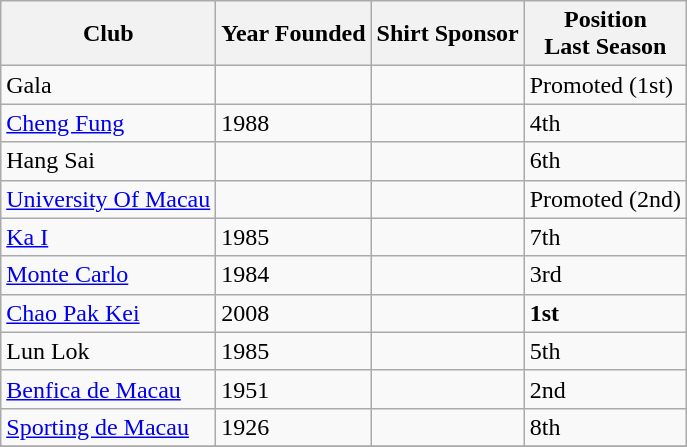<table class="wikitable sortable">
<tr>
<th>Club</th>
<th>Year Founded</th>
<th>Shirt Sponsor</th>
<th>Position<br>Last Season</th>
</tr>
<tr>
<td>Gala</td>
<td></td>
<td></td>
<td>Promoted (1st)</td>
</tr>
<tr>
<td><a href='#'>Cheng Fung</a></td>
<td>1988</td>
<td></td>
<td>4th</td>
</tr>
<tr>
<td>Hang Sai</td>
<td></td>
<td></td>
<td>6th</td>
</tr>
<tr>
<td><a href='#'>University Of Macau</a></td>
<td></td>
<td></td>
<td>Promoted (2nd)</td>
</tr>
<tr>
<td><a href='#'>Ka I</a></td>
<td>1985</td>
<td></td>
<td>7th</td>
</tr>
<tr>
<td><a href='#'>Monte Carlo</a></td>
<td>1984</td>
<td></td>
<td>3rd</td>
</tr>
<tr>
<td><a href='#'>Chao Pak Kei</a></td>
<td>2008</td>
<td></td>
<td><strong>1st</strong></td>
</tr>
<tr>
<td>Lun Lok</td>
<td>1985</td>
<td></td>
<td>5th</td>
</tr>
<tr>
<td><a href='#'>Benfica de Macau</a></td>
<td>1951</td>
<td></td>
<td>2nd</td>
</tr>
<tr>
<td><a href='#'>Sporting de Macau</a></td>
<td>1926</td>
<td></td>
<td>8th</td>
</tr>
<tr>
</tr>
</table>
